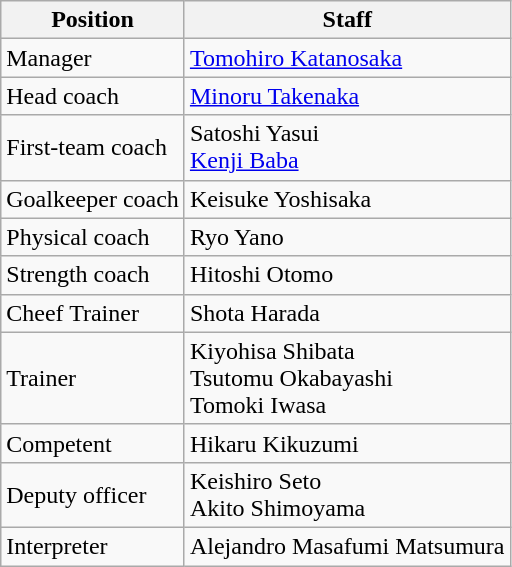<table class="wikitable">
<tr>
<th>Position</th>
<th>Staff</th>
</tr>
<tr>
<td>Manager</td>
<td> <a href='#'>Tomohiro Katanosaka</a></td>
</tr>
<tr>
<td>Head coach</td>
<td> <a href='#'>Minoru Takenaka</a></td>
</tr>
<tr>
<td>First-team coach</td>
<td> Satoshi Yasui <br>  <a href='#'>Kenji Baba</a></td>
</tr>
<tr>
<td>Goalkeeper coach</td>
<td> Keisuke Yoshisaka</td>
</tr>
<tr>
<td>Physical coach</td>
<td> Ryo Yano</td>
</tr>
<tr>
<td>Strength coach</td>
<td> Hitoshi Otomo</td>
</tr>
<tr>
<td>Cheef Trainer</td>
<td> Shota Harada</td>
</tr>
<tr>
<td>Trainer</td>
<td> Kiyohisa Shibata <br>  Tsutomu Okabayashi <br>  Tomoki Iwasa</td>
</tr>
<tr>
<td>Competent</td>
<td> Hikaru Kikuzumi</td>
</tr>
<tr>
<td>Deputy officer</td>
<td> Keishiro Seto <br>  Akito Shimoyama</td>
</tr>
<tr>
<td>Interpreter</td>
<td> Alejandro Masafumi Matsumura</td>
</tr>
</table>
